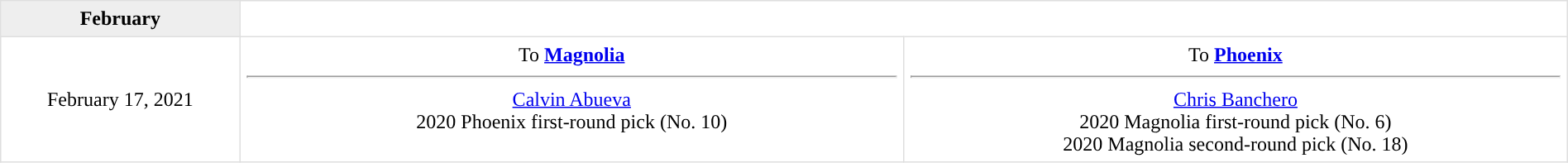<table border=1 style="border-collapse:collapse; text-align: center; width: 100%" bordercolor="#DFDFDF"  cellpadding="5">
<tr bgcolor="eeeeee">
<th>February</th>
</tr>
<tr>
<td style="width:12%">February 17, 2021</td>
<td style="width:33.3%" valign="top">To <strong><a href='#'>Magnolia</a></strong><hr><a href='#'>Calvin Abueva</a><br>2020 Phoenix first-round pick (No. 10)</td>
<td style="width:33.3%" valign="top">To <strong><a href='#'>Phoenix</a></strong><hr><a href='#'>Chris Banchero</a><br>2020 Magnolia first-round pick (No. 6)<br>2020 Magnolia second-round pick (No. 18)</td>
</tr>
</table>
